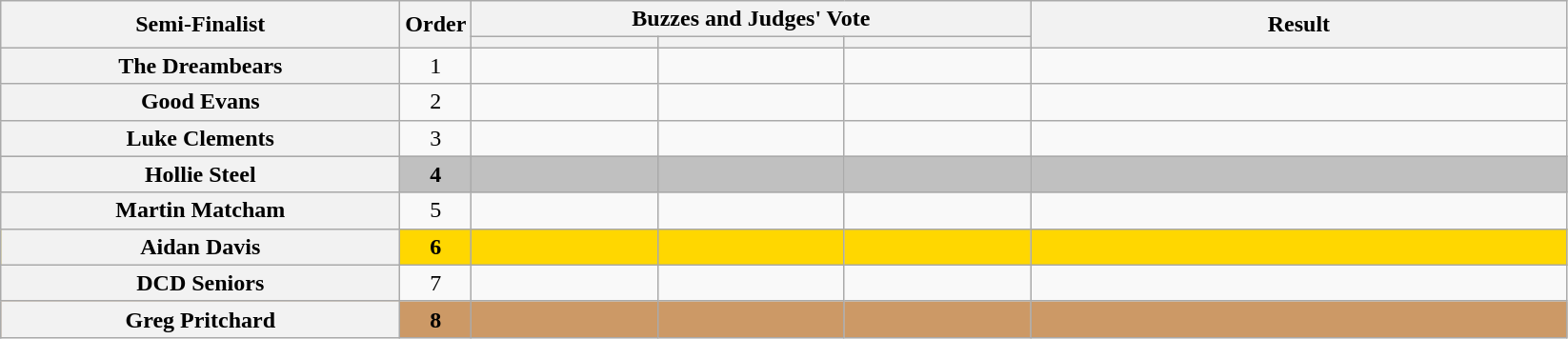<table class="wikitable plainrowheaders sortable" style="text-align:center;">
<tr>
<th scope="col" rowspan=2 class="unsortable" style="width:17em;">Semi-Finalist</th>
<th scope="col" rowspan=2 style="width:1em;">Order</th>
<th scope="col" colspan=3 class="unsortable" style="width:24em;">Buzzes and Judges' Vote</th>
<th scope="col" rowspan=2 style="width:23em;">Result </th>
</tr>
<tr>
<th scope="col" class="unsortable" style="width:6em;"></th>
<th scope="col" class="unsortable" style="width:6em;"></th>
<th scope="col" class="unsortable" style="width:6em;"></th>
</tr>
<tr>
<th scope="row">The Dreambears</th>
<td>1</td>
<td style="text-align:center;"></td>
<td style="text-align:center;"></td>
<td style="text-align:center;"></td>
<td></td>
</tr>
<tr>
<th scope="row">Good Evans</th>
<td>2</td>
<td style="text-align:center;"></td>
<td style="text-align:center;"></td>
<td style="text-align:center;"></td>
<td></td>
</tr>
<tr>
<th scope="row">Luke Clements</th>
<td>3</td>
<td style="text-align:center;"></td>
<td style="text-align:center;"></td>
<td style="text-align:center;"></td>
<td></td>
</tr>
<tr bgcolor=silver>
<th scope="row"><strong>Hollie Steel</strong></th>
<td><strong>4</strong></td>
<td style="text-align:center;"></td>
<td style="text-align:center;"></td>
<td style="text-align:center;"></td>
<td><strong></strong></td>
</tr>
<tr>
<th scope="row">Martin Matcham</th>
<td>5</td>
<td style="text-align:center;"></td>
<td style="text-align:center;"></td>
<td style="text-align:center;"></td>
<td></td>
</tr>
<tr bgcolor=gold>
<th scope="row"><strong>Aidan Davis</strong></th>
<td><strong>6</strong></td>
<td style="text-align:center;"></td>
<td style="text-align:center;"></td>
<td style="text-align:center;"></td>
<td><strong></strong></td>
</tr>
<tr>
<th scope="row">DCD Seniors</th>
<td>7</td>
<td style="text-align:center;"></td>
<td style="text-align:center;"></td>
<td style="text-align:center;"></td>
<td></td>
</tr>
<tr bgcolor=#c96>
<th scope="row"><strong>Greg Pritchard</strong></th>
<td><strong>8</strong></td>
<td style="text-align:center;"></td>
<td style="text-align:center;"></td>
<td style="text-align:center;"></td>
<td><strong></strong></td>
</tr>
</table>
